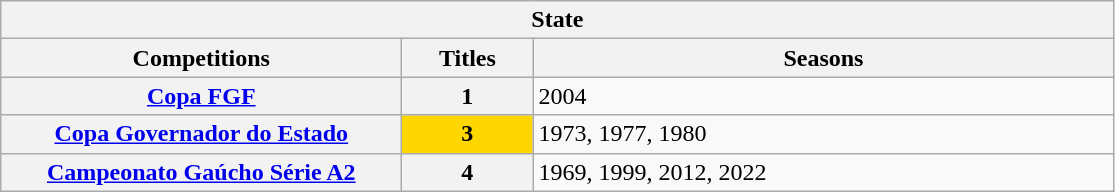<table class="wikitable">
<tr>
<th colspan="3">State</th>
</tr>
<tr>
<th style="width:260px">Competitions</th>
<th style="width:80px">Titles</th>
<th style="width:380px">Seasons</th>
</tr>
<tr>
<th style="text-align:center"><a href='#'>Copa FGF</a></th>
<th style="text-align:center"><strong>1</strong></th>
<td align="left">2004</td>
</tr>
<tr>
<th style="text-align:center"><a href='#'>Copa Governador do Estado</a></th>
<td bgcolor="gold" style="text-align:center"><strong>3</strong></td>
<td align="left">1973, 1977, 1980</td>
</tr>
<tr>
<th style="text-align:center"><a href='#'>Campeonato Gaúcho Série A2</a></th>
<th style="text-align:center"><strong>4</strong></th>
<td align="left">1969, 1999, 2012, 2022</td>
</tr>
</table>
